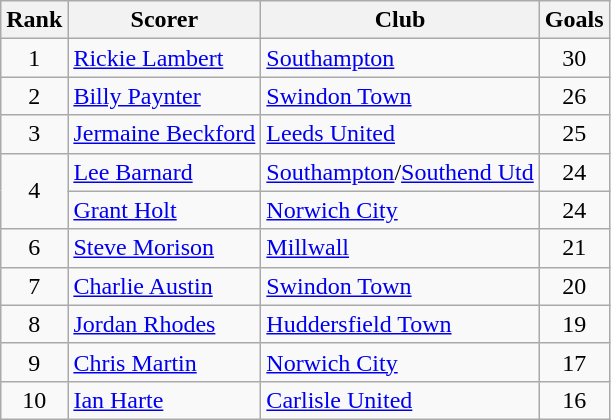<table class="wikitable" style="text-align:center">
<tr>
<th>Rank</th>
<th>Scorer</th>
<th>Club</th>
<th>Goals</th>
</tr>
<tr>
<td rowspan="1">1</td>
<td align="left"> <a href='#'>Rickie Lambert</a></td>
<td align="left"><a href='#'>Southampton</a></td>
<td>30</td>
</tr>
<tr>
<td rowspan="1">2</td>
<td align="left"> <a href='#'>Billy Paynter</a></td>
<td align="left"><a href='#'>Swindon Town</a></td>
<td>26</td>
</tr>
<tr>
<td rowspan="1">3</td>
<td align="left"> <a href='#'>Jermaine Beckford</a></td>
<td align="left"><a href='#'>Leeds United</a></td>
<td>25</td>
</tr>
<tr>
<td rowspan="2">4</td>
<td align="left"> <a href='#'>Lee Barnard</a></td>
<td align="left"><a href='#'>Southampton</a>/<a href='#'>Southend Utd</a></td>
<td>24</td>
</tr>
<tr>
<td align="left"> <a href='#'>Grant Holt</a></td>
<td align="left"><a href='#'>Norwich City</a></td>
<td>24</td>
</tr>
<tr>
<td rowspan="1">6</td>
<td align="left"> <a href='#'>Steve Morison</a></td>
<td align="left"><a href='#'>Millwall</a></td>
<td>21</td>
</tr>
<tr>
<td rowspan="1">7</td>
<td align="left"> <a href='#'>Charlie Austin</a></td>
<td align="left"><a href='#'>Swindon Town</a></td>
<td>20</td>
</tr>
<tr>
<td rowspan="1">8</td>
<td align="left"> <a href='#'>Jordan Rhodes</a></td>
<td align="left"><a href='#'>Huddersfield Town</a></td>
<td>19</td>
</tr>
<tr>
<td rowspan="1">9</td>
<td align="left"> <a href='#'>Chris Martin</a></td>
<td align="left"><a href='#'>Norwich City</a></td>
<td>17</td>
</tr>
<tr>
<td rowspan="1">10</td>
<td align="left"> <a href='#'>Ian Harte</a></td>
<td align="left"><a href='#'>Carlisle United</a></td>
<td>16</td>
</tr>
</table>
